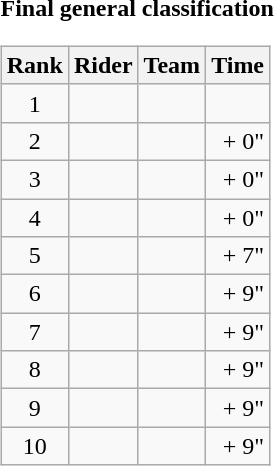<table>
<tr>
<td><strong>Final general classification</strong><br><table class="wikitable">
<tr>
<th scope="col">Rank</th>
<th scope="col">Rider</th>
<th scope="col">Team</th>
<th scope="col">Time</th>
</tr>
<tr>
<td style="text-align:center;">1</td>
<td></td>
<td></td>
<td style="text-align:right;"></td>
</tr>
<tr>
<td style="text-align:center;">2</td>
<td></td>
<td></td>
<td style="text-align:right;">+ 0"</td>
</tr>
<tr>
<td style="text-align:center;">3</td>
<td></td>
<td></td>
<td style="text-align:right;">+ 0"</td>
</tr>
<tr>
<td style="text-align:center;">4</td>
<td></td>
<td></td>
<td style="text-align:right;">+ 0"</td>
</tr>
<tr>
<td style="text-align:center;">5</td>
<td></td>
<td></td>
<td style="text-align:right;">+ 7"</td>
</tr>
<tr>
<td style="text-align:center;">6</td>
<td></td>
<td></td>
<td style="text-align:right;">+ 9"</td>
</tr>
<tr>
<td style="text-align:center;">7</td>
<td></td>
<td></td>
<td style="text-align:right;">+ 9"</td>
</tr>
<tr>
<td style="text-align:center;">8</td>
<td></td>
<td></td>
<td style="text-align:right;">+ 9"</td>
</tr>
<tr>
<td style="text-align:center;">9</td>
<td></td>
<td></td>
<td style="text-align:right;">+ 9"</td>
</tr>
<tr>
<td style="text-align:center;">10</td>
<td></td>
<td></td>
<td style="text-align:right;">+ 9"</td>
</tr>
</table>
</td>
</tr>
</table>
